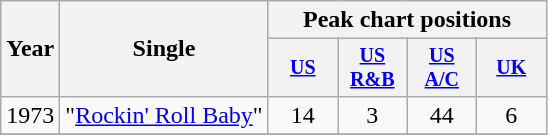<table class="wikitable" style="text-align:center;">
<tr>
<th rowspan="2">Year</th>
<th rowspan="2">Single</th>
<th colspan="4">Peak chart positions</th>
</tr>
<tr style="font-size:smaller;">
<th width="40"><a href='#'>US</a><br></th>
<th width="40"><a href='#'>US<br>R&B</a><br></th>
<th width="40"><a href='#'>US<br>A/C</a><br></th>
<th width="40"><a href='#'>UK</a><br></th>
</tr>
<tr>
<td rowspan="1">1973</td>
<td align="left">"<a href='#'>Rockin' Roll Baby</a>"</td>
<td>14</td>
<td>3</td>
<td>44</td>
<td>6</td>
</tr>
<tr>
</tr>
</table>
